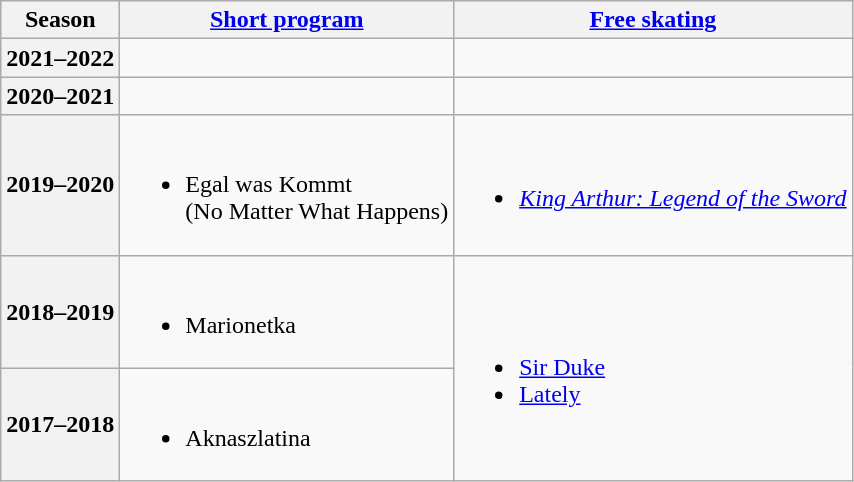<table class="wikitable">
<tr>
<th>Season</th>
<th><a href='#'>Short program</a></th>
<th><a href='#'>Free skating</a></th>
</tr>
<tr>
<th>2021–2022<br></th>
<td></td>
<td></td>
</tr>
<tr>
<th>2020–2021<br></th>
<td></td>
<td></td>
</tr>
<tr>
<th>2019–2020<br></th>
<td><br><ul><li>Egal was Kommt<br>(No Matter What Happens)<br></li></ul></td>
<td><br><ul><li><em><a href='#'>King Arthur: Legend of the Sword</a></em><br></li></ul></td>
</tr>
<tr>
<th>2018–2019<br></th>
<td><br><ul><li>Marionetka<br></li></ul></td>
<td rowspan=2><br><ul><li><a href='#'>Sir Duke</a></li><li><a href='#'>Lately</a><br></li></ul></td>
</tr>
<tr>
<th>2017–2018<br></th>
<td><br><ul><li>Aknaszlatina<br></li></ul></td>
</tr>
</table>
